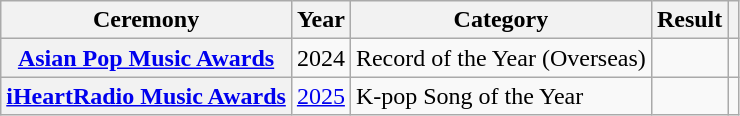<table class="wikitable plainrowheaders">
<tr>
<th scope="col">Ceremony</th>
<th scope="col">Year</th>
<th scope="col">Category</th>
<th scope="col">Result</th>
<th scope="col" class="unsortable"></th>
</tr>
<tr>
<th scope="row"><a href='#'>Asian Pop Music Awards</a></th>
<td style="text-align:center">2024</td>
<td>Record of the Year (Overseas)</td>
<td></td>
<td style="text-align:center"></td>
</tr>
<tr>
<th scope="row"><a href='#'>iHeartRadio Music Awards</a></th>
<td style="text-align:center"><a href='#'>2025</a></td>
<td>K-pop Song of the Year</td>
<td></td>
<td style="text-align:center"></td>
</tr>
</table>
